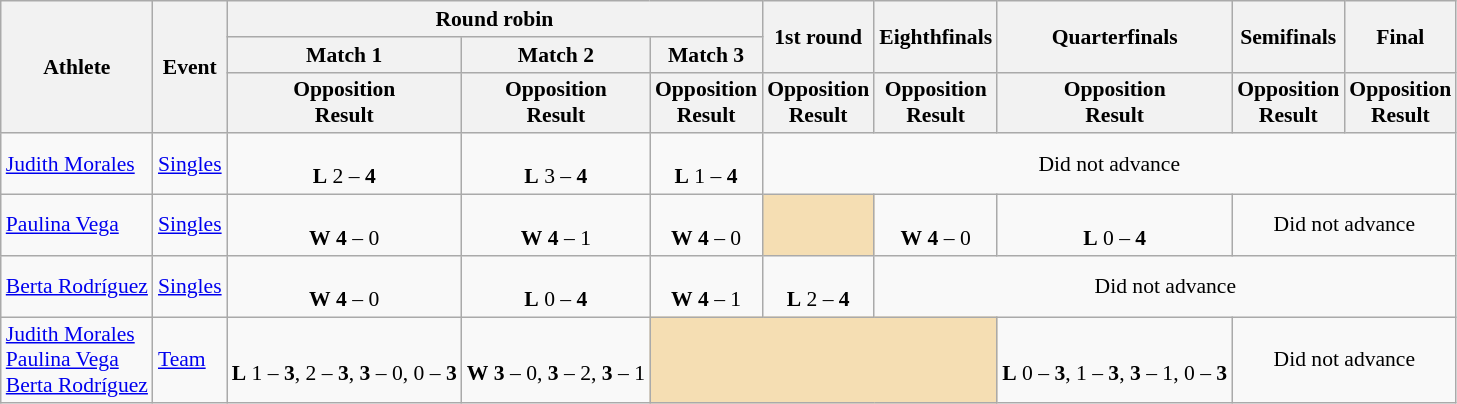<table class="wikitable" border="1" style="font-size:90%">
<tr>
<th rowspan=3>Athlete</th>
<th rowspan=3>Event</th>
<th colspan=3>Round robin</th>
<th rowspan=2>1st round</th>
<th rowspan=2>Eighthfinals</th>
<th rowspan=2>Quarterfinals</th>
<th rowspan=2>Semifinals</th>
<th rowspan=2>Final</th>
</tr>
<tr>
<th>Match 1</th>
<th>Match 2</th>
<th>Match 3</th>
</tr>
<tr>
<th>Opposition<br>Result</th>
<th>Opposition<br>Result</th>
<th>Opposition<br>Result</th>
<th>Opposition<br>Result</th>
<th>Opposition<br>Result</th>
<th>Opposition<br>Result</th>
<th>Opposition<br>Result</th>
<th>Opposition<br>Result</th>
</tr>
<tr>
<td><a href='#'>Judith Morales</a></td>
<td><a href='#'>Singles</a></td>
<td align=center><br><strong>L</strong> 2 – <strong>4</strong></td>
<td align=center><br><strong>L</strong> 3 – <strong>4</strong></td>
<td align=center><br><strong>L</strong> 1 – <strong>4</strong></td>
<td align="center" colspan="7">Did not advance</td>
</tr>
<tr>
<td><a href='#'>Paulina Vega</a></td>
<td><a href='#'>Singles</a></td>
<td align=center><br><strong>W</strong> <strong>4</strong> – 0</td>
<td align=center><br><strong>W</strong> <strong>4</strong> – 1</td>
<td align=center><br><strong>W</strong> <strong>4</strong> – 0</td>
<td align=center bgcolor=wheat></td>
<td align=center><br><strong>W</strong> <strong>4</strong> – 0</td>
<td align=center><br><strong>L</strong> 0 – <strong>4</strong></td>
<td align="center" colspan="7">Did not advance</td>
</tr>
<tr>
<td><a href='#'>Berta Rodríguez</a></td>
<td><a href='#'>Singles</a></td>
<td align=center><br><strong>W</strong> <strong>4</strong> – 0</td>
<td align=center><br><strong>L</strong> 0 – <strong>4</strong></td>
<td align=center><br><strong>W</strong> <strong>4</strong> – 1</td>
<td align=center><br><strong>L</strong> 2 – <strong>4</strong></td>
<td align="center" colspan="7">Did not advance</td>
</tr>
<tr>
<td><a href='#'>Judith Morales</a><br><a href='#'>Paulina Vega</a><br><a href='#'>Berta Rodríguez</a></td>
<td><a href='#'>Team</a></td>
<td align=center><br><strong>L</strong> 1 – <strong>3</strong>, 2 – <strong>3</strong>, <strong>3</strong> – 0, 0 – <strong>3</strong></td>
<td align=center><br> <strong>W</strong> <strong>3</strong> – 0, <strong>3</strong> – 2, <strong>3</strong> – 1</td>
<td align=center bgcolor=wheat colspan=3></td>
<td align=center><br><strong>L</strong> 0 – <strong>3</strong>, 1 – <strong>3</strong>, <strong>3</strong> – 1, 0 – <strong>3</strong></td>
<td align="center" colspan="7">Did not advance</td>
</tr>
</table>
